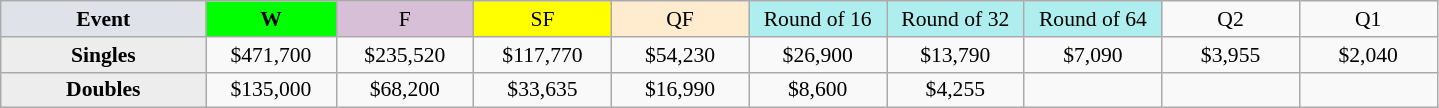<table class=wikitable style=font-size:90%;text-align:center>
<tr>
<td width=130 bgcolor=dfe2e9><strong>Event</strong></td>
<td width=80 bgcolor=lime><strong>W</strong></td>
<td width=85 bgcolor=thistle>F</td>
<td width=85 bgcolor=ffff00>SF</td>
<td width=85 bgcolor=ffebcd>QF</td>
<td width=85 bgcolor=afeeee>Round of 16</td>
<td width=85 bgcolor=afeeee>Round of 32</td>
<td width=85 bgcolor=afeeee>Round of 64</td>
<td width=85>Q2</td>
<td width=85>Q1</td>
</tr>
<tr>
<th style=background:#ededed>Singles</th>
<td>$471,700</td>
<td>$235,520</td>
<td>$117,770</td>
<td>$54,230</td>
<td>$26,900</td>
<td>$13,790</td>
<td>$7,090</td>
<td>$3,955</td>
<td>$2,040</td>
</tr>
<tr>
<th style=background:#ededed>Doubles</th>
<td>$135,000</td>
<td>$68,200</td>
<td>$33,635</td>
<td>$16,990</td>
<td>$8,600</td>
<td>$4,255</td>
<td></td>
<td></td>
<td></td>
</tr>
</table>
